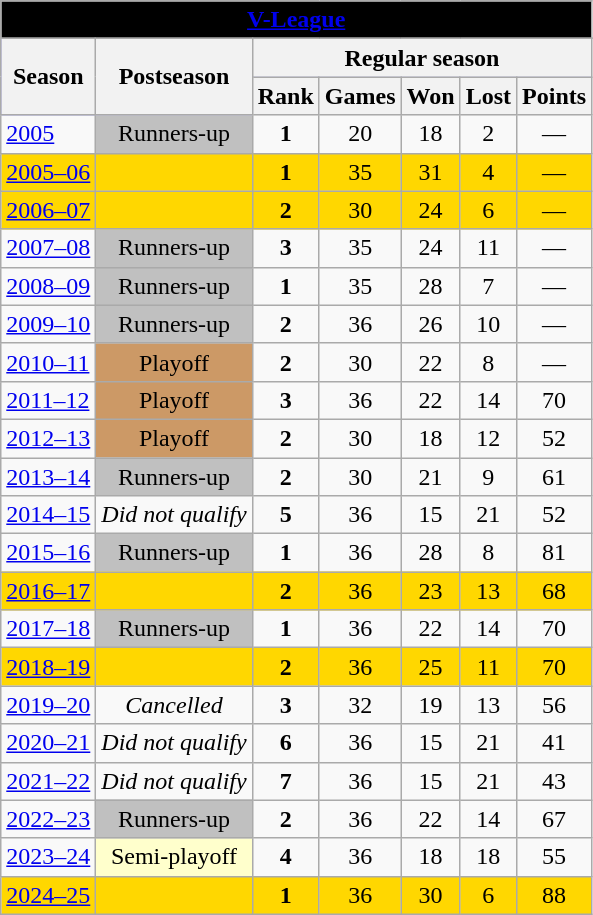<table class="wikitable">
<tr>
<th colspan="7" style="background:#000000;"><a href='#'><span>V-League</span></a></th>
</tr>
<tr>
</tr>
<tr bgcolor=#7070ff>
<th rowspan="2">Season</th>
<th rowspan="2">Postseason</th>
<th colspan="5">Regular season</th>
</tr>
<tr>
<th>Rank</th>
<th>Games</th>
<th>Won</th>
<th>Lost</th>
<th>Points</th>
</tr>
<tr>
<td><a href='#'>2005</a></td>
<td align=center bgcolor="silver">Runners-up</td>
<td align=center><strong>1</strong></td>
<td align=center>20</td>
<td align=center>18</td>
<td align=center>2</td>
<td align=center>—</td>
</tr>
<tr style="background:gold;">
<td><a href='#'>2005–06</a></td>
<td align=center></td>
<td align=center><strong>1</strong></td>
<td align=center>35</td>
<td align=center>31</td>
<td align=center>4</td>
<td align=center>—</td>
</tr>
<tr style="background:gold;">
<td><a href='#'>2006–07</a></td>
<td align=center></td>
<td align=center><strong>2</strong></td>
<td align=center>30</td>
<td align=center>24</td>
<td align=center>6</td>
<td align=center>—</td>
</tr>
<tr>
<td><a href='#'>2007–08</a></td>
<td align=center bgcolor="silver">Runners-up</td>
<td align=center><strong>3</strong></td>
<td align=center>35</td>
<td align=center>24</td>
<td align=center>11</td>
<td align=center>—</td>
</tr>
<tr>
<td><a href='#'>2008–09</a></td>
<td align=center bgcolor="silver">Runners-up</td>
<td align=center><strong>1</strong></td>
<td align=center>35</td>
<td align=center>28</td>
<td align=center>7</td>
<td align=center>—</td>
</tr>
<tr>
<td><a href='#'>2009–10</a></td>
<td align=center bgcolor="silver">Runners-up</td>
<td align=center><strong>2</strong></td>
<td align=center>36</td>
<td align=center>26</td>
<td align=center>10</td>
<td align=center>—</td>
</tr>
<tr>
<td><a href='#'>2010–11</a></td>
<td align=center bgcolor="#cc9966">Playoff</td>
<td align=center><strong>2</strong></td>
<td align=center>30</td>
<td align=center>22</td>
<td align=center>8</td>
<td align=center>—</td>
</tr>
<tr>
<td><a href='#'>2011–12</a></td>
<td align=center bgcolor="#cc9966">Playoff</td>
<td align=center><strong>3</strong></td>
<td align=center>36</td>
<td align=center>22</td>
<td align=center>14</td>
<td align=center>70</td>
</tr>
<tr>
<td><a href='#'>2012–13</a></td>
<td align=center bgcolor="#cc9966">Playoff</td>
<td align=center><strong>2</strong></td>
<td align=center>30</td>
<td align=center>18</td>
<td align=center>12</td>
<td align=center>52</td>
</tr>
<tr>
<td><a href='#'>2013–14</a></td>
<td align=center bgcolor="silver">Runners-up</td>
<td align=center><strong>2</strong></td>
<td align=center>30</td>
<td align=center>21</td>
<td align=center>9</td>
<td align=center>61</td>
</tr>
<tr>
<td><a href='#'>2014–15</a></td>
<td align=center><em>Did not qualify</em></td>
<td align=center><strong>5</strong></td>
<td align=center>36</td>
<td align=center>15</td>
<td align=center>21</td>
<td align=center>52</td>
</tr>
<tr>
<td><a href='#'>2015–16</a></td>
<td align=center bgcolor="silver">Runners-up</td>
<td align=center><strong>1</strong></td>
<td align=center>36</td>
<td align=center>28</td>
<td align=center>8</td>
<td align=center>81</td>
</tr>
<tr style="background:gold;">
<td><a href='#'>2016–17</a></td>
<td align=center></td>
<td align=center><strong>2</strong></td>
<td align=center>36</td>
<td align=center>23</td>
<td align=center>13</td>
<td align=center>68</td>
</tr>
<tr>
<td><a href='#'>2017–18</a></td>
<td align=center bgcolor="silver">Runners-up</td>
<td align=center><strong>1</strong></td>
<td align=center>36</td>
<td align=center>22</td>
<td align=center>14</td>
<td align=center>70</td>
</tr>
<tr style="background:gold;">
<td><a href='#'>2018–19</a></td>
<td align=center></td>
<td align=center><strong>2</strong></td>
<td align=center>36</td>
<td align=center>25</td>
<td align=center>11</td>
<td align=center>70</td>
</tr>
<tr>
<td><a href='#'>2019–20</a></td>
<td align=center><em>Cancelled</em></td>
<td align=center><strong>3</strong></td>
<td align=center>32</td>
<td align=center>19</td>
<td align=center>13</td>
<td align=center>56</td>
</tr>
<tr>
<td><a href='#'>2020–21</a></td>
<td align=center><em>Did not qualify</em></td>
<td align=center><strong>6</strong></td>
<td align=center>36</td>
<td align=center>15</td>
<td align=center>21</td>
<td align=center>41</td>
</tr>
<tr>
<td><a href='#'>2021–22</a></td>
<td align=center><em>Did not qualify</em></td>
<td align=center><strong>7</strong></td>
<td align=center>36</td>
<td align=center>15</td>
<td align=center>21</td>
<td align=center>43</td>
</tr>
<tr>
<td><a href='#'>2022–23</a></td>
<td align=center bgcolor="silver">Runners-up</td>
<td align=center><strong>2</strong></td>
<td align=center>36</td>
<td align=center>22</td>
<td align=center>14</td>
<td align=center>67</td>
</tr>
<tr>
<td><a href='#'>2023–24</a></td>
<td align=center bgcolor="#ffffcc">Semi-playoff</td>
<td align=center><strong>4</strong></td>
<td align=center>36</td>
<td align=center>18</td>
<td align=center>18</td>
<td align=center>55</td>
</tr>
<tr style="background:gold;">
<td><a href='#'>2024–25</a></td>
<td align=center></td>
<td align=center><strong>1</strong></td>
<td align=center>36</td>
<td align=center>30</td>
<td align=center>6</td>
<td align=center>88</td>
</tr>
</table>
